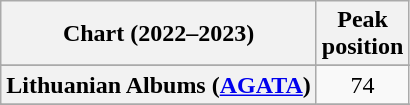<table class="wikitable sortable plainrowheaders" style="text-align:center">
<tr>
<th scope="col">Chart (2022–2023)</th>
<th scope="col">Peak<br>position</th>
</tr>
<tr>
</tr>
<tr>
</tr>
<tr>
</tr>
<tr>
</tr>
<tr>
</tr>
<tr>
</tr>
<tr>
</tr>
<tr>
<th scope="row">Lithuanian Albums (<a href='#'>AGATA</a>)</th>
<td>74</td>
</tr>
<tr>
</tr>
<tr>
</tr>
<tr>
</tr>
<tr>
</tr>
<tr>
</tr>
<tr>
</tr>
<tr>
</tr>
<tr>
</tr>
</table>
